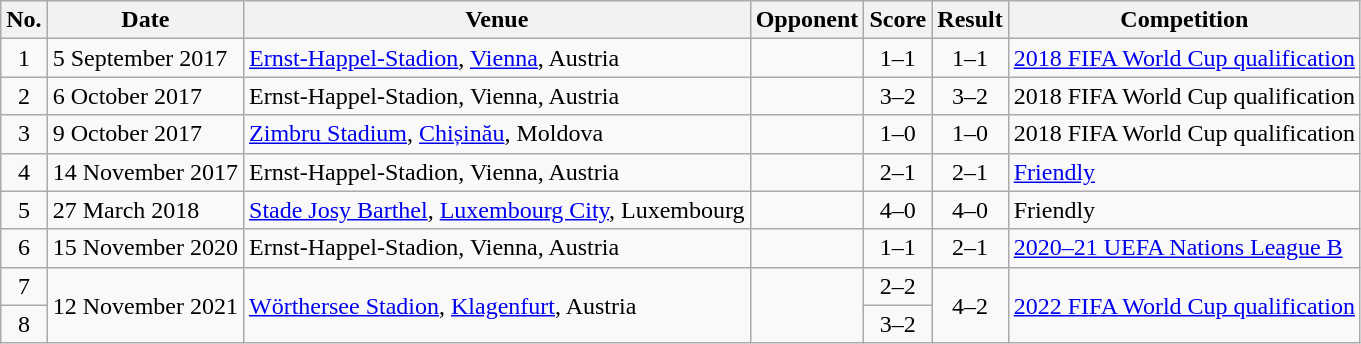<table class="wikitable sortable">
<tr>
<th scope="col">No.</th>
<th scope="col">Date</th>
<th scope="col">Venue</th>
<th scope="col">Opponent</th>
<th scope="col">Score</th>
<th scope="col">Result</th>
<th scope="col">Competition</th>
</tr>
<tr>
<td align="center">1</td>
<td>5 September 2017</td>
<td><a href='#'>Ernst-Happel-Stadion</a>, <a href='#'>Vienna</a>, Austria</td>
<td></td>
<td align="center">1–1</td>
<td align="center">1–1</td>
<td><a href='#'>2018 FIFA World Cup qualification</a></td>
</tr>
<tr>
<td align="center">2</td>
<td>6 October 2017</td>
<td>Ernst-Happel-Stadion, Vienna, Austria</td>
<td></td>
<td align="center">3–2</td>
<td align="center">3–2</td>
<td>2018 FIFA World Cup qualification</td>
</tr>
<tr>
<td align="center">3</td>
<td>9 October 2017</td>
<td><a href='#'>Zimbru Stadium</a>, <a href='#'>Chișinău</a>, Moldova</td>
<td></td>
<td align="center">1–0</td>
<td align="center">1–0</td>
<td>2018 FIFA World Cup qualification</td>
</tr>
<tr>
<td align="center">4</td>
<td>14 November 2017</td>
<td>Ernst-Happel-Stadion, Vienna, Austria</td>
<td></td>
<td align="center">2–1</td>
<td align="center">2–1</td>
<td><a href='#'>Friendly</a></td>
</tr>
<tr>
<td align="center">5</td>
<td>27 March 2018</td>
<td><a href='#'>Stade Josy Barthel</a>, <a href='#'>Luxembourg City</a>, Luxembourg</td>
<td></td>
<td align="center">4–0</td>
<td align="center">4–0</td>
<td>Friendly</td>
</tr>
<tr>
<td align="center">6</td>
<td>15 November 2020</td>
<td>Ernst-Happel-Stadion, Vienna, Austria</td>
<td></td>
<td align="center">1–1</td>
<td align="center">2–1</td>
<td><a href='#'>2020–21 UEFA Nations League B</a></td>
</tr>
<tr>
<td align="center">7</td>
<td rowspan="2">12 November 2021</td>
<td rowspan="2"><a href='#'>Wörthersee Stadion</a>, <a href='#'>Klagenfurt</a>, Austria</td>
<td rowspan="2"></td>
<td align="center">2–2</td>
<td align=center rowspan="2">4–2</td>
<td rowspan="2"><a href='#'>2022 FIFA World Cup qualification</a></td>
</tr>
<tr>
<td align="center">8</td>
<td align="center">3–2</td>
</tr>
</table>
